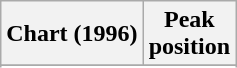<table class="wikitable">
<tr>
<th>Chart (1996)</th>
<th>Peak<br>position</th>
</tr>
<tr>
</tr>
<tr>
</tr>
</table>
